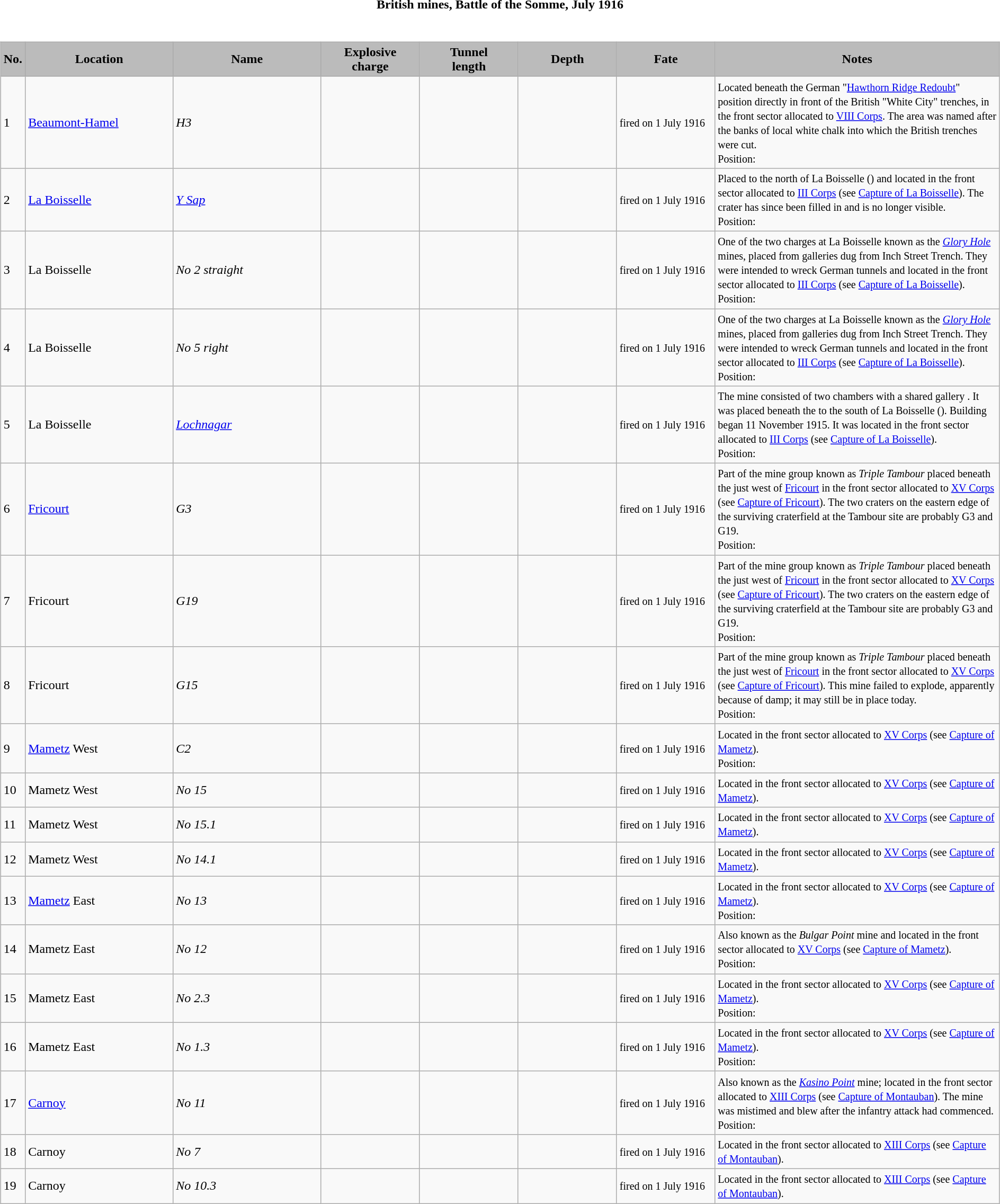<table class="toccolours" style="width:100%; background:transparent;">
<tr>
<th colspan=>British mines, Battle of the Somme, July 1916</th>
</tr>
<tr>
<td colspan="2"><br><table class="wikitable sortable" style="width:100%;">
<tr>
<th style="background-color: #BBBBBB; width:1%; align=left"; data-sort-type=number>No.</th>
<th style="background-color: #BBBBBB; width:15%; align=left">Location</th>
<th style="background-color: #BBBBBB; width:15%; align=left">Name <br></th>
<th style="background-color: #BBBBBB; width:10%; align=left"; data-sort-type=number>Explosive<br> charge</th>
<th style="background-color: #BBBBBB; width:10%; align=left"; data-sort-type=number>Tunnel <br>length</th>
<th style="background-color: #BBBBBB; width:10%; align=left"; data-sort-type=number>Depth</th>
<th style="background-color: #BBBBBB; width:10%; align=left"; class=unsortable>Fate</th>
<th style="background-color: #BBBBBB; width:30%; align=left"; class=unsortable>Notes</th>
</tr>
<tr>
<td>1</td>
<td><a href='#'>Beaumont-Hamel</a></td>
<td><em>H3</em></td>
<td></td>
<td align="left"></td>
<td align="left"></td>
<td align="left"><small> fired on 1 July 1916</small></td>
<td align="left"><small>Located beneath the German "<a href='#'>Hawthorn Ridge Redoubt</a>" position  directly in front of the British "White City" trenches, in the front sector allocated to <a href='#'>VIII Corps</a>. The area was named after the banks of local white chalk into which the British trenches were cut. <br> Position: <strong></strong></small></td>
</tr>
<tr>
<td>2</td>
<td><a href='#'>La Boisselle</a></td>
<td><em><a href='#'>Y Sap</a></em></td>
<td></td>
<td align="left"></td>
<td align="left"></td>
<td align="left"><small> fired on 1 July 1916</small></td>
<td align="left"><small>Placed to the north of La Boisselle () and located in the front sector allocated to <a href='#'>III Corps</a> (see <a href='#'>Capture of La Boisselle</a>). The crater has since been filled in and is no longer visible.<br> Position: <strong></strong></small></td>
</tr>
<tr>
<td>3</td>
<td>La Boisselle</td>
<td><em>No 2 straight</em></td>
<td></td>
<td align="left"></td>
<td align="left"></td>
<td align="left"><small> fired on 1 July 1916</small></td>
<td align="left"><small> One of the two charges at La Boisselle known as the <a href='#'><em>Glory Hole</em></a> mines, placed from galleries dug from Inch Street Trench. They were  intended to wreck German tunnels and located in the front sector allocated to <a href='#'>III Corps</a> (see <a href='#'>Capture of La Boisselle</a>).<br> Position: <strong></strong></small></td>
</tr>
<tr>
<td>4</td>
<td>La Boisselle</td>
<td><em>No 5 right</em></td>
<td></td>
<td align="left"></td>
<td align="left"></td>
<td align="left"><small> fired on 1 July 1916</small></td>
<td align="left"><small> One of the two charges at La Boisselle known as the <a href='#'><em>Glory Hole</em></a> mines, placed from galleries dug from Inch Street Trench. They were  intended to wreck German tunnels and located in the front sector allocated to <a href='#'>III Corps</a> (see <a href='#'>Capture of La Boisselle</a>).<br> Position: <strong></strong></small></td>
</tr>
<tr>
<td>5</td>
<td>La Boisselle</td>
<td><em><a href='#'>Lochnagar</a></em></td>
<td></td>
<td align="left"></td>
<td align="left"></td>
<td align="left"><small> fired on 1 July 1916</small></td>
<td align="left"><small>The mine consisted of two chambers with a shared gallery . It was placed beneath the    to the south of La Boisselle (). Building began 11 November 1915. It was located in the front sector allocated to <a href='#'>III Corps</a> (see <a href='#'>Capture of La Boisselle</a>). <br> Position: <strong></strong></small></td>
</tr>
<tr>
<td>6</td>
<td><a href='#'>Fricourt</a></td>
<td><em>G3</em></td>
<td></td>
<td align="left"></td>
<td align="left"></td>
<td align="left"><small> fired on 1 July 1916</small></td>
<td align="left"><small>Part of the mine group known as <em>Triple Tambour</em> placed beneath the  just west of <a href='#'>Fricourt</a>  in the front sector allocated to <a href='#'>XV Corps</a> (see <a href='#'>Capture of Fricourt</a>). The two craters on the eastern edge of the surviving craterfield at the Tambour site are probably G3 and G19. <br> Position: <strong></strong></small></td>
</tr>
<tr>
<td>7</td>
<td>Fricourt</td>
<td><em>G19</em></td>
<td></td>
<td align="left"></td>
<td align="left"></td>
<td align="left"><small> fired on 1 July 1916</small></td>
<td align="left"><small>Part of the mine group known as <em>Triple Tambour</em> placed beneath the  just west of <a href='#'>Fricourt</a>  in the front sector allocated to <a href='#'>XV Corps</a> (see <a href='#'>Capture of Fricourt</a>). The two craters on the eastern edge of the surviving craterfield at the Tambour site are probably G3 and G19.<br> Position: <strong></strong></small></td>
</tr>
<tr>
<td>8</td>
<td>Fricourt</td>
<td><em>G15</em></td>
<td></td>
<td align="left"></td>
<td align="left"></td>
<td align="left"><small> fired on 1 July 1916</small></td>
<td align="left"><small>Part of the mine group known as <em>Triple Tambour</em> placed beneath the  just west of <a href='#'>Fricourt</a>  in  the front sector allocated to <a href='#'>XV Corps</a> (see <a href='#'>Capture of Fricourt</a>). This mine failed to explode, apparently because of damp; it may still be in place today.<br> Position: <strong></strong></small></td>
</tr>
<tr>
<td>9</td>
<td><a href='#'>Mametz</a> West</td>
<td><em>C2</em></td>
<td></td>
<td align="left"></td>
<td align="left"></td>
<td align="left"><small> fired on 1 July 1916</small></td>
<td align="left"><small>Located in the front sector allocated to <a href='#'>XV Corps</a> (see <a href='#'>Capture of Mametz</a>).<br> Position: <strong></strong></small></td>
</tr>
<tr>
<td>10</td>
<td>Mametz West</td>
<td><em>No 15</em></td>
<td></td>
<td align="left"></td>
<td align="left"></td>
<td align="left"><small> fired on 1 July 1916</small></td>
<td align="left"><small>Located in the front sector allocated to <a href='#'>XV Corps</a> (see <a href='#'>Capture of Mametz</a>).</small></td>
</tr>
<tr>
<td>11</td>
<td>Mametz West</td>
<td><em>No 15.1</em></td>
<td></td>
<td align="left"></td>
<td align="left"></td>
<td align="left"><small> fired on 1 July 1916</small></td>
<td align="left"><small>Located in the front sector allocated to <a href='#'>XV Corps</a> (see <a href='#'>Capture of Mametz</a>).</small></td>
</tr>
<tr>
<td>12</td>
<td>Mametz West</td>
<td><em>No 14.1</em></td>
<td></td>
<td align="left"></td>
<td align="left"></td>
<td align="left"><small> fired on 1 July 1916</small></td>
<td align="left"><small>Located in the front sector allocated to <a href='#'>XV Corps</a> (see <a href='#'>Capture of Mametz</a>).</small></td>
</tr>
<tr>
<td>13</td>
<td><a href='#'>Mametz</a> East</td>
<td><em>No 13</em></td>
<td></td>
<td align="left"></td>
<td align="left"></td>
<td align="left"><small> fired on 1 July 1916</small></td>
<td align="left"><small>Located in the front sector allocated to <a href='#'>XV Corps</a> (see <a href='#'>Capture of Mametz</a>).<br> Position: <strong></strong></small></td>
</tr>
<tr>
<td>14</td>
<td>Mametz East</td>
<td><em>No 12</em></td>
<td></td>
<td align="left"></td>
<td align="left"></td>
<td align="left"><small> fired on 1 July 1916</small></td>
<td align="left"><small>Also known as the <em>Bulgar Point</em> mine and located in the front sector  allocated to <a href='#'>XV Corps</a> (see <a href='#'>Capture of Mametz</a>).<br> Position: <strong></strong></small></td>
</tr>
<tr>
<td>15</td>
<td>Mametz East</td>
<td><em>No 2.3</em></td>
<td></td>
<td align="left"></td>
<td align="left"></td>
<td align="left"><small> fired on 1 July 1916</small></td>
<td align="left"><small>Located in the front sector allocated to <a href='#'>XV Corps</a> (see <a href='#'>Capture of Mametz</a>).<br> Position: <strong></strong></small></td>
</tr>
<tr>
<td>16</td>
<td>Mametz East</td>
<td><em>No 1.3</em></td>
<td></td>
<td align="left"></td>
<td align="left"></td>
<td align="left"><small> fired on 1 July 1916</small></td>
<td align="left"><small>Located in the front sector allocated to <a href='#'>XV Corps</a> (see <a href='#'>Capture of Mametz</a>).<br> Position: <strong></strong></small></td>
</tr>
<tr>
<td>17</td>
<td><a href='#'>Carnoy</a></td>
<td><em>No 11</em></td>
<td></td>
<td align="left"></td>
<td align="left"></td>
<td align="left"><small> fired on 1 July 1916</small></td>
<td align="left"><small>Also known as the <em><a href='#'>Kasino Point</a></em> mine; located in the front sector allocated to <a href='#'>XIII Corps</a> (see <a href='#'>Capture of Montauban</a>). The mine was mistimed and blew after the infantry attack had commenced.<br> Position: <strong></strong></small></td>
</tr>
<tr>
<td>18</td>
<td>Carnoy</td>
<td><em>No 7</em></td>
<td></td>
<td align="left"></td>
<td align="left"></td>
<td align="left"><small> fired on 1 July 1916</small></td>
<td align="left"><small>Located in the front sector allocated to <a href='#'>XIII Corps</a> (see <a href='#'>Capture of Montauban</a>).</small></td>
</tr>
<tr>
<td>19</td>
<td>Carnoy</td>
<td><em>No 10.3</em></td>
<td></td>
<td align="left"></td>
<td align="left"></td>
<td align="left"><small> fired on 1 July 1916</small></td>
<td align="left"><small>Located in the front sector allocated to <a href='#'>XIII Corps</a> (see <a href='#'>Capture of Montauban</a>).</small></td>
</tr>
</table>
</td>
</tr>
</table>
